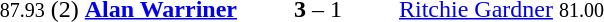<table style="text-align:center">
<tr>
<th width=223></th>
<th width=100></th>
<th width=223></th>
</tr>
<tr>
<td align=right><small>87.93</small> (2) <strong><a href='#'>Alan Warriner</a></strong> </td>
<td><strong>3</strong> – 1</td>
<td align=left> <a href='#'>Ritchie Gardner</a> <small>81.00</small></td>
</tr>
</table>
